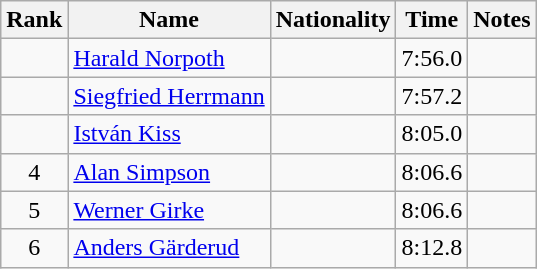<table class="wikitable sortable" style="text-align:center">
<tr>
<th>Rank</th>
<th>Name</th>
<th>Nationality</th>
<th>Time</th>
<th>Notes</th>
</tr>
<tr>
<td></td>
<td align="left"><a href='#'>Harald Norpoth</a></td>
<td align=left></td>
<td>7:56.0</td>
<td></td>
</tr>
<tr>
<td></td>
<td align="left"><a href='#'>Siegfried Herrmann</a></td>
<td align=left></td>
<td>7:57.2</td>
<td></td>
</tr>
<tr>
<td></td>
<td align="left"><a href='#'>István Kiss</a></td>
<td align=left></td>
<td>8:05.0</td>
<td></td>
</tr>
<tr>
<td>4</td>
<td align="left"><a href='#'>Alan Simpson</a></td>
<td align=left></td>
<td>8:06.6</td>
<td></td>
</tr>
<tr>
<td>5</td>
<td align="left"><a href='#'>Werner Girke</a></td>
<td align=left></td>
<td>8:06.6</td>
<td></td>
</tr>
<tr>
<td>6</td>
<td align="left"><a href='#'>Anders Gärderud</a></td>
<td align=left></td>
<td>8:12.8</td>
<td></td>
</tr>
</table>
